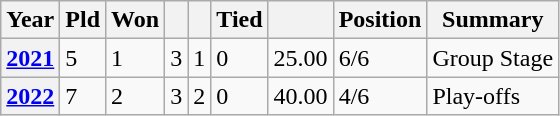<table class="wikitable sortable">
<tr>
<th>Year</th>
<th>Pld</th>
<th>Won</th>
<th></th>
<th></th>
<th>Tied</th>
<th></th>
<th>Position</th>
<th>Summary</th>
</tr>
<tr>
<th><a href='#'>2021</a></th>
<td>5</td>
<td>1</td>
<td>3</td>
<td>1</td>
<td>0</td>
<td>25.00</td>
<td>6/6</td>
<td>Group Stage</td>
</tr>
<tr>
<th><a href='#'>2022</a></th>
<td>7</td>
<td>2</td>
<td>3</td>
<td>2</td>
<td>0</td>
<td>40.00</td>
<td>4/6</td>
<td>Play-offs</td>
</tr>
</table>
